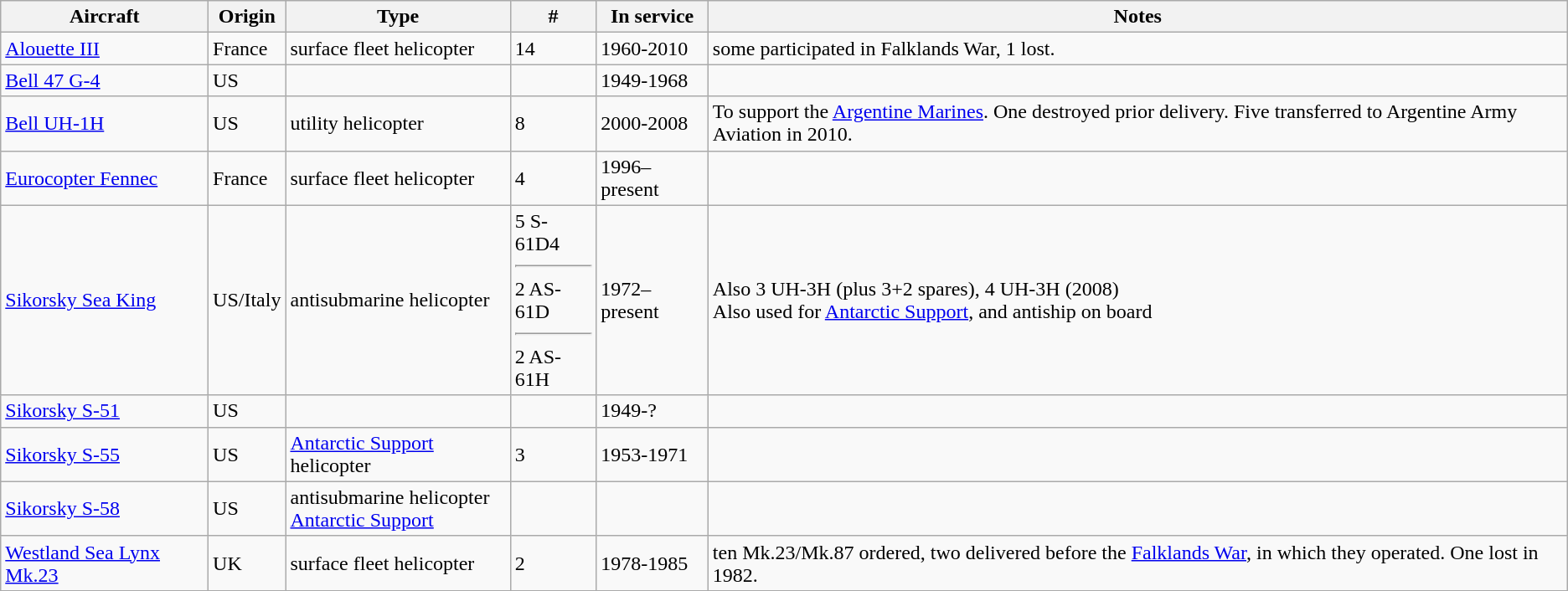<table class="wikitable sortable">
<tr>
<th>Aircraft</th>
<th>Origin</th>
<th>Type</th>
<th>#</th>
<th>In service</th>
<th>Notes</th>
</tr>
<tr>
<td><a href='#'>Alouette III</a></td>
<td>France</td>
<td>surface fleet helicopter</td>
<td>14</td>
<td>1960-2010</td>
<td>some participated in Falklands War, 1 lost.</td>
</tr>
<tr>
<td><a href='#'>Bell 47 G-4</a></td>
<td>US</td>
<td></td>
<td></td>
<td>1949-1968</td>
<td></td>
</tr>
<tr>
<td><a href='#'>Bell UH-1H</a></td>
<td>US</td>
<td>utility helicopter</td>
<td>8 </td>
<td>2000-2008 </td>
<td>To support the <a href='#'>Argentine Marines</a>. One destroyed prior delivery. Five transferred to Argentine Army Aviation in 2010.</td>
</tr>
<tr>
<td><a href='#'>Eurocopter Fennec</a></td>
<td>France</td>
<td>surface fleet helicopter</td>
<td>4</td>
<td>1996–present</td>
<td></td>
</tr>
<tr>
<td><a href='#'>Sikorsky Sea King</a></td>
<td>US/Italy</td>
<td>antisubmarine helicopter</td>
<td>5 S-61D4<hr>2 AS-61D<hr>2 AS-61H</td>
<td>1972–present</td>
<td>Also 3 UH-3H (plus 3+2 spares), 4 UH-3H (2008)<br>Also used for <a href='#'>Antarctic Support</a>, and antiship on board </td>
</tr>
<tr>
<td><a href='#'>Sikorsky S-51</a></td>
<td>US</td>
<td></td>
<td></td>
<td>1949-?</td>
<td></td>
</tr>
<tr>
<td><a href='#'>Sikorsky S-55</a></td>
<td>US</td>
<td><a href='#'>Antarctic Support</a> helicopter</td>
<td>3</td>
<td>1953-1971</td>
<td></td>
</tr>
<tr>
<td><a href='#'>Sikorsky S-58</a></td>
<td>US</td>
<td>antisubmarine helicopter<br><a href='#'>Antarctic Support</a></td>
<td></td>
<td></td>
<td></td>
</tr>
<tr>
<td><a href='#'>Westland Sea Lynx Mk.23</a></td>
<td>UK</td>
<td>surface fleet helicopter</td>
<td>2</td>
<td>1978-1985</td>
<td>ten Mk.23/Mk.87 ordered, two delivered before the <a href='#'>Falklands War</a>, in which they operated. One lost in 1982.</td>
</tr>
<tr>
</tr>
</table>
